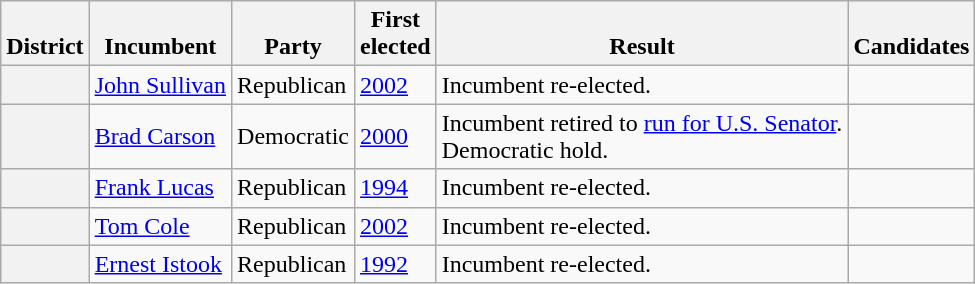<table class=wikitable>
<tr valign=bottom>
<th>District</th>
<th>Incumbent</th>
<th>Party</th>
<th>First<br>elected</th>
<th>Result</th>
<th>Candidates</th>
</tr>
<tr>
<th></th>
<td><a href='#'>John Sullivan</a></td>
<td>Republican</td>
<td><a href='#'>2002</a></td>
<td>Incumbent re-elected.</td>
<td nowrap></td>
</tr>
<tr>
<th></th>
<td><a href='#'>Brad Carson</a></td>
<td>Democratic</td>
<td><a href='#'>2000</a></td>
<td>Incumbent retired to <a href='#'>run for U.S. Senator</a>.<br> Democratic hold.</td>
<td nowrap></td>
</tr>
<tr>
<th></th>
<td><a href='#'>Frank Lucas</a></td>
<td>Republican</td>
<td><a href='#'>1994</a></td>
<td>Incumbent re-elected.</td>
<td nowrap></td>
</tr>
<tr>
<th></th>
<td><a href='#'>Tom Cole</a></td>
<td>Republican</td>
<td><a href='#'>2002</a></td>
<td>Incumbent re-elected.</td>
<td nowrap></td>
</tr>
<tr>
<th></th>
<td><a href='#'>Ernest Istook</a></td>
<td>Republican</td>
<td><a href='#'>1992</a></td>
<td>Incumbent re-elected.</td>
<td nowrap></td>
</tr>
</table>
